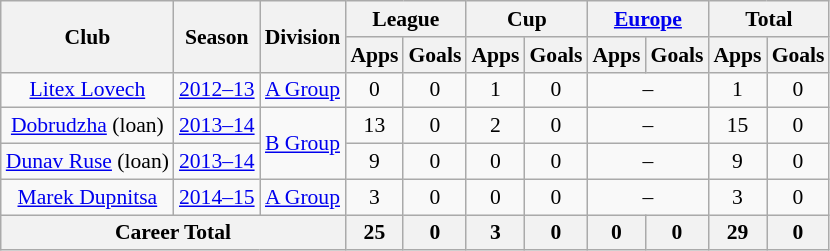<table class="wikitable" style="font-size:90%; text-align: center">
<tr>
<th rowspan=2>Club</th>
<th rowspan=2>Season</th>
<th rowspan="2">Division</th>
<th colspan=2>League</th>
<th colspan=2>Cup</th>
<th colspan=2><a href='#'>Europe</a></th>
<th colspan=2>Total</th>
</tr>
<tr>
<th>Apps</th>
<th>Goals</th>
<th>Apps</th>
<th>Goals</th>
<th>Apps</th>
<th>Goals</th>
<th>Apps</th>
<th>Goals</th>
</tr>
<tr>
<td rowspan=1><a href='#'>Litex Lovech</a></td>
<td><a href='#'>2012–13</a></td>
<td rowspan="1"><a href='#'>A Group</a></td>
<td>0</td>
<td>0</td>
<td>1</td>
<td>0</td>
<td colspan="2">–</td>
<td>1</td>
<td>0</td>
</tr>
<tr>
<td rowspan=1><a href='#'>Dobrudzha</a> (loan)</td>
<td><a href='#'>2013–14</a></td>
<td rowspan="2"><a href='#'>B Group</a></td>
<td>13</td>
<td>0</td>
<td>2</td>
<td>0</td>
<td colspan="2">–</td>
<td>15</td>
<td>0</td>
</tr>
<tr>
<td rowspan=1><a href='#'>Dunav Ruse</a> (loan)</td>
<td><a href='#'>2013–14</a></td>
<td>9</td>
<td>0</td>
<td>0</td>
<td>0</td>
<td colspan="2">–</td>
<td>9</td>
<td>0</td>
</tr>
<tr>
<td rowspan=1><a href='#'>Marek Dupnitsa</a></td>
<td><a href='#'>2014–15</a></td>
<td rowspan="1"><a href='#'>A Group</a></td>
<td>3</td>
<td>0</td>
<td>0</td>
<td>0</td>
<td colspan="2">–</td>
<td>3</td>
<td>0</td>
</tr>
<tr>
<th colspan=3>Career Total</th>
<th>25</th>
<th>0</th>
<th>3</th>
<th>0</th>
<th>0</th>
<th>0</th>
<th>29</th>
<th>0</th>
</tr>
</table>
